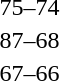<table style="text-align:center">
<tr>
<th width=200></th>
<th width=100></th>
<th width=200></th>
</tr>
<tr>
<td align=right><strong></strong></td>
<td align=center>75–74</td>
<td align=left></td>
</tr>
<tr>
<td align=right><strong></strong></td>
<td align=center>87–68</td>
<td align=left></td>
</tr>
<tr>
<td align=right><strong></strong></td>
<td align=center>67–66</td>
<td align=left></td>
</tr>
</table>
